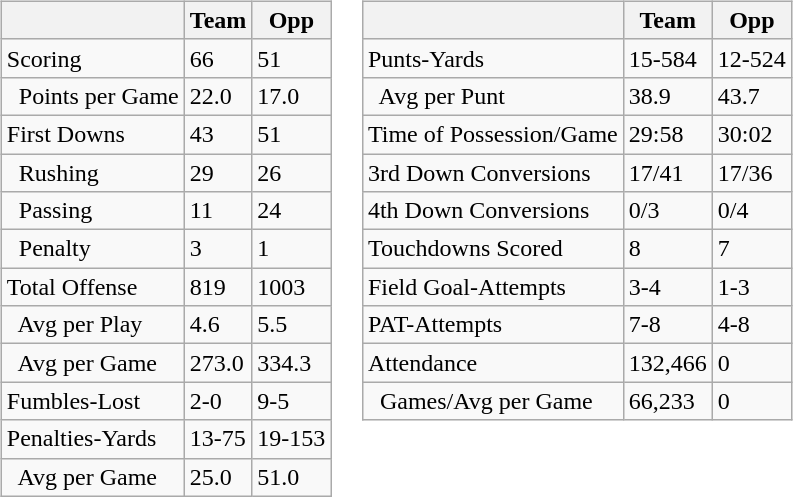<table>
<tr>
<td valign="top"><br><table class="wikitable" style="white-space:nowrap;">
<tr>
<th></th>
<th>Team</th>
<th>Opp</th>
</tr>
<tr>
<td>Scoring</td>
<td>66</td>
<td>51</td>
</tr>
<tr>
<td>  Points per Game</td>
<td>22.0</td>
<td>17.0</td>
</tr>
<tr>
<td>First Downs</td>
<td>43</td>
<td>51</td>
</tr>
<tr>
<td>  Rushing</td>
<td>29</td>
<td>26</td>
</tr>
<tr>
<td>  Passing</td>
<td>11</td>
<td>24</td>
</tr>
<tr>
<td>  Penalty</td>
<td>3</td>
<td>1</td>
</tr>
<tr>
<td>Total Offense</td>
<td>819</td>
<td>1003</td>
</tr>
<tr>
<td>  Avg per Play</td>
<td>4.6</td>
<td>5.5</td>
</tr>
<tr>
<td>  Avg per Game</td>
<td>273.0</td>
<td>334.3</td>
</tr>
<tr>
<td>Fumbles-Lost</td>
<td>2-0</td>
<td>9-5</td>
</tr>
<tr>
<td>Penalties-Yards</td>
<td>13-75</td>
<td>19-153</td>
</tr>
<tr>
<td>  Avg per Game</td>
<td>25.0</td>
<td>51.0</td>
</tr>
</table>
</td>
<td valign="top"><br><table class="wikitable" style="white-space:nowrap;">
<tr>
<th></th>
<th>Team</th>
<th>Opp</th>
</tr>
<tr>
<td>Punts-Yards</td>
<td>15-584</td>
<td>12-524</td>
</tr>
<tr>
<td>  Avg per Punt</td>
<td>38.9</td>
<td>43.7</td>
</tr>
<tr>
<td>Time of Possession/Game</td>
<td>29:58</td>
<td>30:02</td>
</tr>
<tr>
<td>3rd Down Conversions</td>
<td>17/41</td>
<td>17/36</td>
</tr>
<tr>
<td>4th Down Conversions</td>
<td>0/3</td>
<td>0/4</td>
</tr>
<tr>
<td>Touchdowns Scored</td>
<td>8</td>
<td>7</td>
</tr>
<tr>
<td>Field Goal-Attempts</td>
<td>3-4</td>
<td>1-3</td>
</tr>
<tr>
<td>PAT-Attempts</td>
<td>7-8</td>
<td>4-8</td>
</tr>
<tr>
<td>Attendance</td>
<td>132,466</td>
<td>0</td>
</tr>
<tr>
<td>  Games/Avg per Game</td>
<td>66,233</td>
<td>0</td>
</tr>
</table>
</td>
</tr>
</table>
